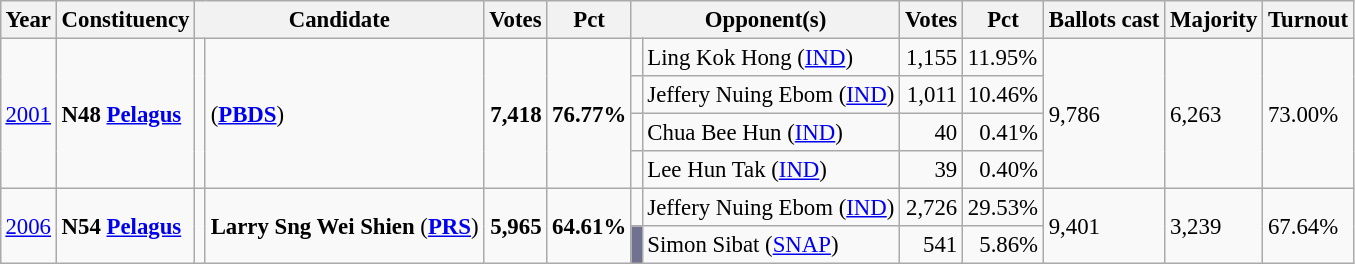<table class="wikitable" style="margin:0.5em ; font-size:95%">
<tr>
<th>Year</th>
<th>Constituency</th>
<th colspan=2>Candidate</th>
<th>Votes</th>
<th>Pct</th>
<th colspan=2>Opponent(s)</th>
<th>Votes</th>
<th>Pct</th>
<th>Ballots cast</th>
<th>Majority</th>
<th>Turnout</th>
</tr>
<tr>
<td rowspan=4><a href='#'>2001</a></td>
<td rowspan=4><strong>N48 <a href='#'>Pelagus</a></strong></td>
<td rowspan=4 ></td>
<td rowspan=4> (<a href='#'><strong>PBDS</strong></a>)</td>
<td rowspan=4 align="right"><strong>7,418</strong></td>
<td rowspan=4><strong>76.77%</strong></td>
<td></td>
<td>Ling Kok Hong (<a href='#'>IND</a>)</td>
<td align="right">1,155</td>
<td>11.95%</td>
<td rowspan=4>9,786</td>
<td rowspan=4>6,263</td>
<td rowspan=4>73.00%</td>
</tr>
<tr>
<td></td>
<td>Jeffery Nuing Ebom (<a href='#'>IND</a>)</td>
<td align="right">1,011</td>
<td>10.46%</td>
</tr>
<tr>
<td></td>
<td>Chua Bee Hun (<a href='#'>IND</a>)</td>
<td align="right">40</td>
<td align=right>0.41%</td>
</tr>
<tr>
<td></td>
<td>Lee Hun Tak (<a href='#'>IND</a>)</td>
<td align="right">39</td>
<td align=right>0.40%</td>
</tr>
<tr>
<td rowspan="2"><a href='#'>2006</a></td>
<td rowspan=2><strong>N54 <a href='#'>Pelagus</a></strong></td>
<td rowspan="2" ></td>
<td rowspan="2"><strong>Larry Sng Wei Shien</strong> (<a href='#'><strong>PRS</strong></a>)</td>
<td rowspan="2" align="right"><strong>5,965</strong></td>
<td rowspan="2"><strong>64.61%</strong></td>
<td></td>
<td>Jeffery Nuing Ebom (<a href='#'>IND</a>)</td>
<td align="right">2,726</td>
<td>29.53%</td>
<td rowspan="2">9,401</td>
<td rowspan="2">3,239</td>
<td rowspan="2">67.64%</td>
</tr>
<tr>
<td bgcolor="#717190"></td>
<td>Simon Sibat (<a href='#'>SNAP</a>)</td>
<td align="right">541</td>
<td align=right>5.86%</td>
</tr>
</table>
